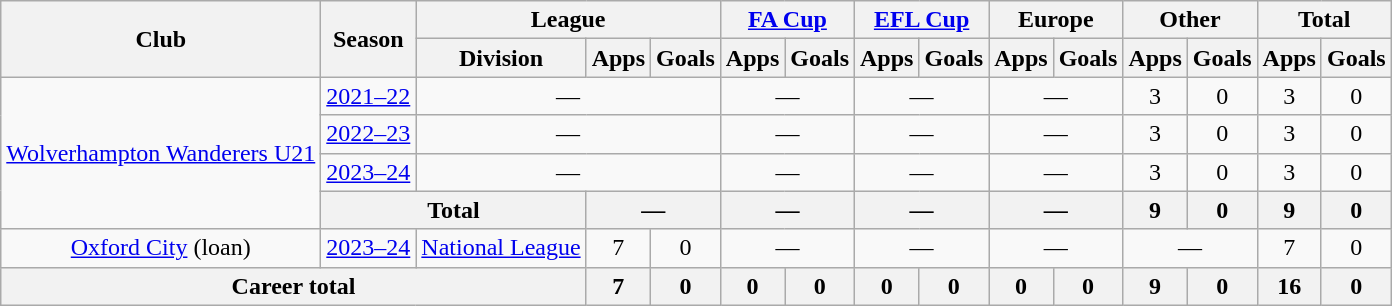<table class="wikitable" style="text-align:center">
<tr>
<th rowspan="2">Club</th>
<th rowspan="2">Season</th>
<th colspan="3">League</th>
<th colspan="2"><a href='#'>FA Cup</a></th>
<th colspan="2"><a href='#'>EFL Cup</a></th>
<th colspan="2">Europe</th>
<th colspan="2">Other</th>
<th colspan="2">Total</th>
</tr>
<tr>
<th>Division</th>
<th>Apps</th>
<th>Goals</th>
<th>Apps</th>
<th>Goals</th>
<th>Apps</th>
<th>Goals</th>
<th>Apps</th>
<th>Goals</th>
<th>Apps</th>
<th>Goals</th>
<th>Apps</th>
<th>Goals</th>
</tr>
<tr>
<td rowspan=4><a href='#'>Wolverhampton Wanderers U21</a></td>
<td><a href='#'>2021–22</a></td>
<td colspan=3>—</td>
<td colspan=2>—</td>
<td colspan=2>—</td>
<td colspan=2>—</td>
<td>3</td>
<td>0</td>
<td>3</td>
<td>0</td>
</tr>
<tr>
<td><a href='#'>2022–23</a></td>
<td colspan=3>—</td>
<td colspan=2>—</td>
<td colspan=2>—</td>
<td colspan=2>—</td>
<td>3</td>
<td>0</td>
<td>3</td>
<td>0</td>
</tr>
<tr>
<td><a href='#'>2023–24</a></td>
<td colspan=3>—</td>
<td colspan=2>—</td>
<td colspan=2>—</td>
<td colspan=2>—</td>
<td>3</td>
<td>0</td>
<td>3</td>
<td>0</td>
</tr>
<tr>
<th colspan=2>Total</th>
<th colspan=2>—</th>
<th colspan=2>—</th>
<th colspan=2>—</th>
<th colspan=2>—</th>
<th>9</th>
<th>0</th>
<th>9</th>
<th>0</th>
</tr>
<tr>
<td><a href='#'>Oxford City</a> (loan)</td>
<td><a href='#'>2023–24</a></td>
<td><a href='#'>National League</a></td>
<td>7</td>
<td>0</td>
<td colspan=2>—</td>
<td colspan=2>—</td>
<td colspan=2>—</td>
<td colspan=2>—</td>
<td>7</td>
<td>0</td>
</tr>
<tr>
<th colspan=3>Career total</th>
<th>7</th>
<th>0</th>
<th>0</th>
<th>0</th>
<th>0</th>
<th>0</th>
<th>0</th>
<th>0</th>
<th>9</th>
<th>0</th>
<th>16</th>
<th>0</th>
</tr>
</table>
